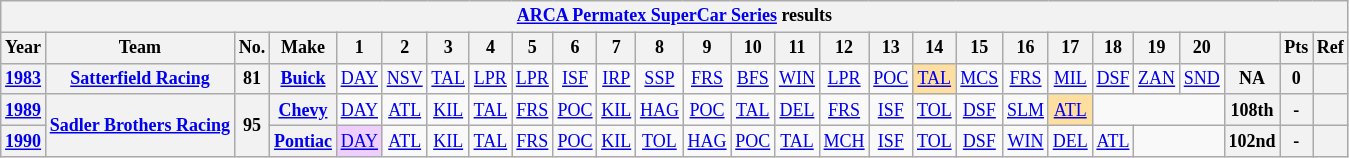<table class="wikitable" style="text-align:center; font-size:75%">
<tr>
<th colspan=45><a href='#'>ARCA Permatex SuperCar Series</a> results</th>
</tr>
<tr>
<th>Year</th>
<th>Team</th>
<th>No.</th>
<th>Make</th>
<th>1</th>
<th>2</th>
<th>3</th>
<th>4</th>
<th>5</th>
<th>6</th>
<th>7</th>
<th>8</th>
<th>9</th>
<th>10</th>
<th>11</th>
<th>12</th>
<th>13</th>
<th>14</th>
<th>15</th>
<th>16</th>
<th>17</th>
<th>18</th>
<th>19</th>
<th>20</th>
<th></th>
<th>Pts</th>
<th>Ref</th>
</tr>
<tr>
<th><a href='#'>1983</a></th>
<th><a href='#'>Satterfield Racing</a></th>
<th>81</th>
<th><a href='#'>Buick</a></th>
<td><a href='#'>DAY</a></td>
<td><a href='#'>NSV</a></td>
<td><a href='#'>TAL</a></td>
<td><a href='#'>LPR</a></td>
<td><a href='#'>LPR</a></td>
<td><a href='#'>ISF</a></td>
<td><a href='#'>IRP</a></td>
<td><a href='#'>SSP</a></td>
<td><a href='#'>FRS</a></td>
<td><a href='#'>BFS</a></td>
<td><a href='#'>WIN</a></td>
<td><a href='#'>LPR</a></td>
<td><a href='#'>POC</a></td>
<td style="background:#FFDF9F;"><a href='#'>TAL</a><br></td>
<td><a href='#'>MCS</a></td>
<td><a href='#'>FRS</a></td>
<td><a href='#'>MIL</a></td>
<td><a href='#'>DSF</a></td>
<td><a href='#'>ZAN</a></td>
<td><a href='#'>SND</a></td>
<th>NA</th>
<th>0</th>
<th></th>
</tr>
<tr>
<th><a href='#'>1989</a></th>
<th rowspan=2><a href='#'>Sadler Brothers Racing</a></th>
<th rowspan=2>95</th>
<th><a href='#'>Chevy</a></th>
<td><a href='#'>DAY</a></td>
<td><a href='#'>ATL</a></td>
<td><a href='#'>KIL</a></td>
<td><a href='#'>TAL</a></td>
<td><a href='#'>FRS</a></td>
<td><a href='#'>POC</a></td>
<td><a href='#'>KIL</a></td>
<td><a href='#'>HAG</a></td>
<td><a href='#'>POC</a></td>
<td><a href='#'>TAL</a></td>
<td><a href='#'>DEL</a></td>
<td><a href='#'>FRS</a></td>
<td><a href='#'>ISF</a></td>
<td><a href='#'>TOL</a></td>
<td><a href='#'>DSF</a></td>
<td><a href='#'>SLM</a></td>
<td style="background:#FFDF9F;"><a href='#'>ATL</a><br></td>
<td colspan=3></td>
<th>108th</th>
<th>-</th>
<th></th>
</tr>
<tr>
<th><a href='#'>1990</a></th>
<th><a href='#'>Pontiac</a></th>
<td style="background:#EFCFFF;"><a href='#'>DAY</a><br></td>
<td><a href='#'>ATL</a></td>
<td><a href='#'>KIL</a></td>
<td><a href='#'>TAL</a></td>
<td><a href='#'>FRS</a></td>
<td><a href='#'>POC</a></td>
<td><a href='#'>KIL</a></td>
<td><a href='#'>TOL</a></td>
<td><a href='#'>HAG</a></td>
<td><a href='#'>POC</a></td>
<td><a href='#'>TAL</a></td>
<td><a href='#'>MCH</a></td>
<td><a href='#'>ISF</a></td>
<td><a href='#'>TOL</a></td>
<td><a href='#'>DSF</a></td>
<td><a href='#'>WIN</a></td>
<td><a href='#'>DEL</a></td>
<td><a href='#'>ATL</a></td>
<td colspan=2></td>
<th>102nd</th>
<th>-</th>
<th></th>
</tr>
</table>
